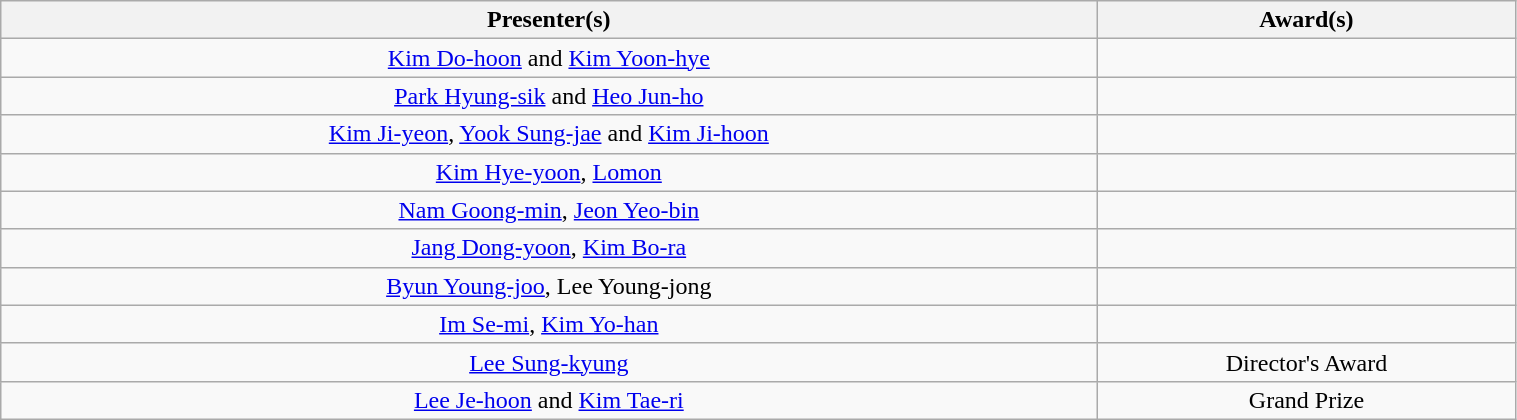<table class="wikitable" style="text-align:center; width:80%;">
<tr>
<th scope="col">Presenter(s)</th>
<th scope="col">Award(s)</th>
</tr>
<tr>
<td><a href='#'>Kim Do-hoon</a> and <a href='#'>Kim Yoon-hye</a></td>
<td></td>
</tr>
<tr>
<td><a href='#'>Park Hyung-sik</a> and <a href='#'>Heo Jun-ho</a></td>
<td></td>
</tr>
<tr>
<td><a href='#'>Kim Ji-yeon</a>, <a href='#'>Yook Sung-jae</a> and <a href='#'>Kim Ji-hoon</a></td>
<td></td>
</tr>
<tr>
<td><a href='#'>Kim Hye-yoon</a>, <a href='#'>Lomon</a></td>
<td></td>
</tr>
<tr>
<td><a href='#'>Nam Goong-min</a>, <a href='#'>Jeon Yeo-bin</a></td>
<td></td>
</tr>
<tr>
<td><a href='#'>Jang Dong-yoon</a>, <a href='#'>Kim Bo-ra</a></td>
<td></td>
</tr>
<tr>
<td><a href='#'>Byun Young-joo</a>, Lee Young-jong</td>
<td></td>
</tr>
<tr>
<td><a href='#'>Im Se-mi</a>, <a href='#'>Kim Yo-han</a></td>
<td></td>
</tr>
<tr>
<td><a href='#'>Lee Sung-kyung</a></td>
<td>Director's Award</td>
</tr>
<tr>
<td><a href='#'>Lee Je-hoon</a> and <a href='#'>Kim Tae-ri</a></td>
<td>Grand Prize</td>
</tr>
</table>
